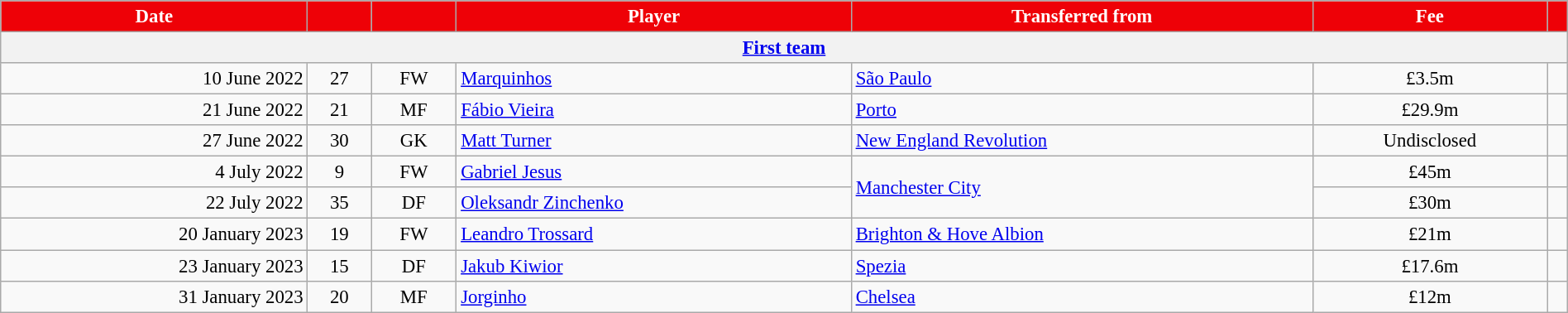<table class="wikitable sortable" style="text-align:center; font-size:95%; width:100%;">
<tr>
<th style="background-color:#ee0107; color:#ffffff;">Date</th>
<th style="background-color:#ee0107; color:#ffffff;"></th>
<th style="background-color:#ee0107; color:#ffffff;"></th>
<th style="background-color:#ee0107; color:#ffffff;">Player</th>
<th style="background-color:#ee0107; color:#ffffff;">Transferred from</th>
<th style="background-color:#ee0107; color:#ffffff;">Fee</th>
<th style="background-color:#ee0107; color:#ffffff;" class="unsortable"></th>
</tr>
<tr>
<th colspan="7"><a href='#'>First team</a></th>
</tr>
<tr>
<td style="text-align:right;">10 June 2022</td>
<td>27</td>
<td>FW</td>
<td style="text-align:left;" data-sort-value="Marq"> <a href='#'>Marquinhos</a></td>
<td style="text-align:left;"> <a href='#'>São Paulo</a></td>
<td>£3.5m</td>
<td></td>
</tr>
<tr>
<td style="text-align:right;">21 June 2022</td>
<td>21</td>
<td>MF</td>
<td style="text-align:left;" data-sort-value="Viei"> <a href='#'>Fábio Vieira</a></td>
<td style="text-align:left;"> <a href='#'>Porto</a></td>
<td>£29.9m</td>
<td></td>
</tr>
<tr>
<td style="text-align:right;">27 June 2022</td>
<td>30</td>
<td>GK</td>
<td style="text-align:left;" data-sort-value="Turn"> <a href='#'>Matt Turner</a></td>
<td style="text-align:left;"> <a href='#'>New England Revolution</a></td>
<td>Undisclosed</td>
<td></td>
</tr>
<tr>
<td style="text-align:right;">4 July 2022</td>
<td>9</td>
<td>FW</td>
<td style="text-align:left;" data-sort-value="Jesu"> <a href='#'>Gabriel Jesus</a></td>
<td rowspan="2" style="text-align:left;"> <a href='#'>Manchester City</a></td>
<td>£45m</td>
<td></td>
</tr>
<tr>
<td style="text-align:right;">22 July 2022</td>
<td>35</td>
<td>DF</td>
<td style="text-align:left;" data-sort-value="Zinc"> <a href='#'>Oleksandr Zinchenko</a></td>
<td>£30m</td>
<td></td>
</tr>
<tr>
<td style="text-align:right;">20 January 2023</td>
<td>19</td>
<td>FW</td>
<td style="text-align:left;" data-sort-value="Tros"> <a href='#'>Leandro Trossard</a></td>
<td style="text-align:left;"> <a href='#'>Brighton & Hove Albion</a></td>
<td>£21m</td>
<td></td>
</tr>
<tr>
<td style="text-align:right;">23 January 2023</td>
<td>15</td>
<td>DF</td>
<td style="text-align:left;" data-sort-value="Kiwi"> <a href='#'>Jakub Kiwior</a></td>
<td style="text-align:left;"> <a href='#'>Spezia</a></td>
<td>£17.6m</td>
<td></td>
</tr>
<tr>
<td style="text-align:right;">31 January 2023</td>
<td>20</td>
<td>MF</td>
<td style="text-align:left;" data-sort-value="Jorg"> <a href='#'>Jorginho</a></td>
<td style="text-align:left;"> <a href='#'>Chelsea</a></td>
<td>£12m</td>
<td></td>
</tr>
</table>
